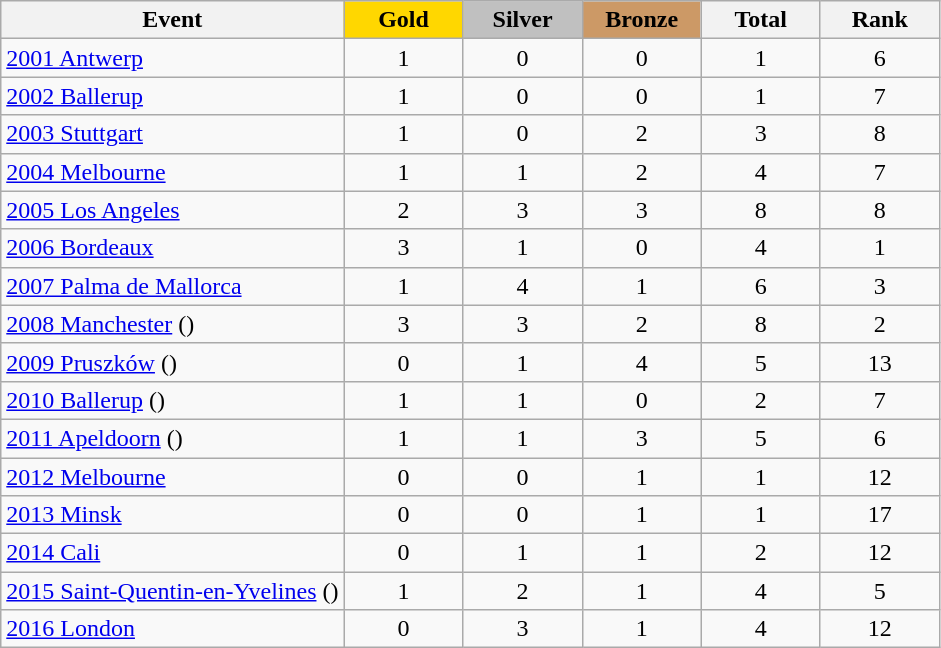<table class="wikitable sortable" border="1" style="text-align:center; font-size:100%;">
<tr>
<th style="width:15:em;">Event</th>
<td style="background:gold; width:4.5em; font-weight:bold;">Gold</td>
<td style="background:silver; width:4.5em; font-weight:bold;">Silver</td>
<td style="background:#cc9966; width:4.5em; font-weight:bold;">Bronze</td>
<th style="width:4.5em;">Total</th>
<th style="width:4.5em;">Rank</th>
</tr>
<tr>
<td align=left><a href='#'>2001 Antwerp</a></td>
<td>1</td>
<td>0</td>
<td>0</td>
<td>1</td>
<td>6</td>
</tr>
<tr>
<td align=left><a href='#'>2002 Ballerup</a></td>
<td>1</td>
<td>0</td>
<td>0</td>
<td>1</td>
<td>7</td>
</tr>
<tr>
<td align=left><a href='#'>2003 Stuttgart</a></td>
<td>1</td>
<td>0</td>
<td>2</td>
<td>3</td>
<td>8</td>
</tr>
<tr>
<td align=left><a href='#'>2004 Melbourne</a></td>
<td>1</td>
<td>1</td>
<td>2</td>
<td>4</td>
<td>7</td>
</tr>
<tr>
<td align=left><a href='#'>2005 Los Angeles</a></td>
<td>2</td>
<td>3</td>
<td>3</td>
<td>8</td>
<td>8</td>
</tr>
<tr>
<td align=left><a href='#'>2006 Bordeaux</a></td>
<td>3</td>
<td>1</td>
<td>0</td>
<td>4</td>
<td>1</td>
</tr>
<tr>
<td align=left><a href='#'>2007 Palma de Mallorca</a></td>
<td>1</td>
<td>4</td>
<td>1</td>
<td>6</td>
<td>3</td>
</tr>
<tr>
<td align=left><a href='#'>2008 Manchester</a> ()</td>
<td>3</td>
<td>3</td>
<td>2</td>
<td>8</td>
<td>2</td>
</tr>
<tr>
<td align=left><a href='#'>2009 Pruszków</a> ()</td>
<td>0</td>
<td>1</td>
<td>4</td>
<td>5</td>
<td>13</td>
</tr>
<tr>
<td align=left><a href='#'>2010 Ballerup</a> ()</td>
<td>1</td>
<td>1</td>
<td>0</td>
<td>2</td>
<td>7</td>
</tr>
<tr>
<td align=left><a href='#'>2011 Apeldoorn</a> ()</td>
<td>1</td>
<td>1</td>
<td>3</td>
<td>5</td>
<td>6</td>
</tr>
<tr>
<td align=left><a href='#'>2012 Melbourne</a></td>
<td>0</td>
<td>0</td>
<td>1</td>
<td>1</td>
<td>12</td>
</tr>
<tr>
<td align=left><a href='#'>2013 Minsk</a></td>
<td>0</td>
<td>0</td>
<td>1</td>
<td>1</td>
<td>17</td>
</tr>
<tr>
<td align=left><a href='#'>2014 Cali</a></td>
<td>0</td>
<td>1</td>
<td>1</td>
<td>2</td>
<td>12</td>
</tr>
<tr>
<td align=left><a href='#'>2015 Saint-Quentin-en-Yvelines</a> ()</td>
<td>1</td>
<td>2</td>
<td>1</td>
<td>4</td>
<td>5</td>
</tr>
<tr>
<td align=left><a href='#'>2016 London</a></td>
<td>0</td>
<td>3</td>
<td>1</td>
<td>4</td>
<td>12</td>
</tr>
</table>
